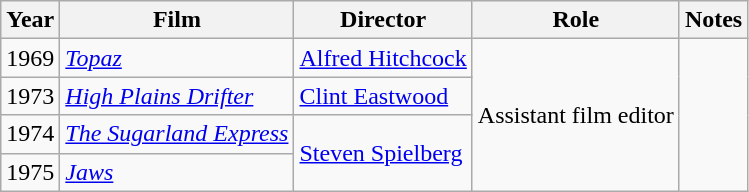<table class="wikitable">
<tr>
<th>Year</th>
<th>Film</th>
<th>Director</th>
<th>Role</th>
<th>Notes</th>
</tr>
<tr>
<td>1969</td>
<td><em><a href='#'>Topaz</a></em></td>
<td><a href='#'>Alfred Hitchcock</a></td>
<td rowspan=4>Assistant film editor</td>
<td rowspan=4><small></small></td>
</tr>
<tr>
<td>1973</td>
<td><em><a href='#'>High Plains Drifter</a></em></td>
<td><a href='#'>Clint Eastwood</a></td>
</tr>
<tr>
<td>1974</td>
<td><em><a href='#'>The Sugarland Express</a></em></td>
<td rowspan=2><a href='#'>Steven Spielberg</a></td>
</tr>
<tr>
<td>1975</td>
<td><em><a href='#'>Jaws</a></em></td>
</tr>
</table>
